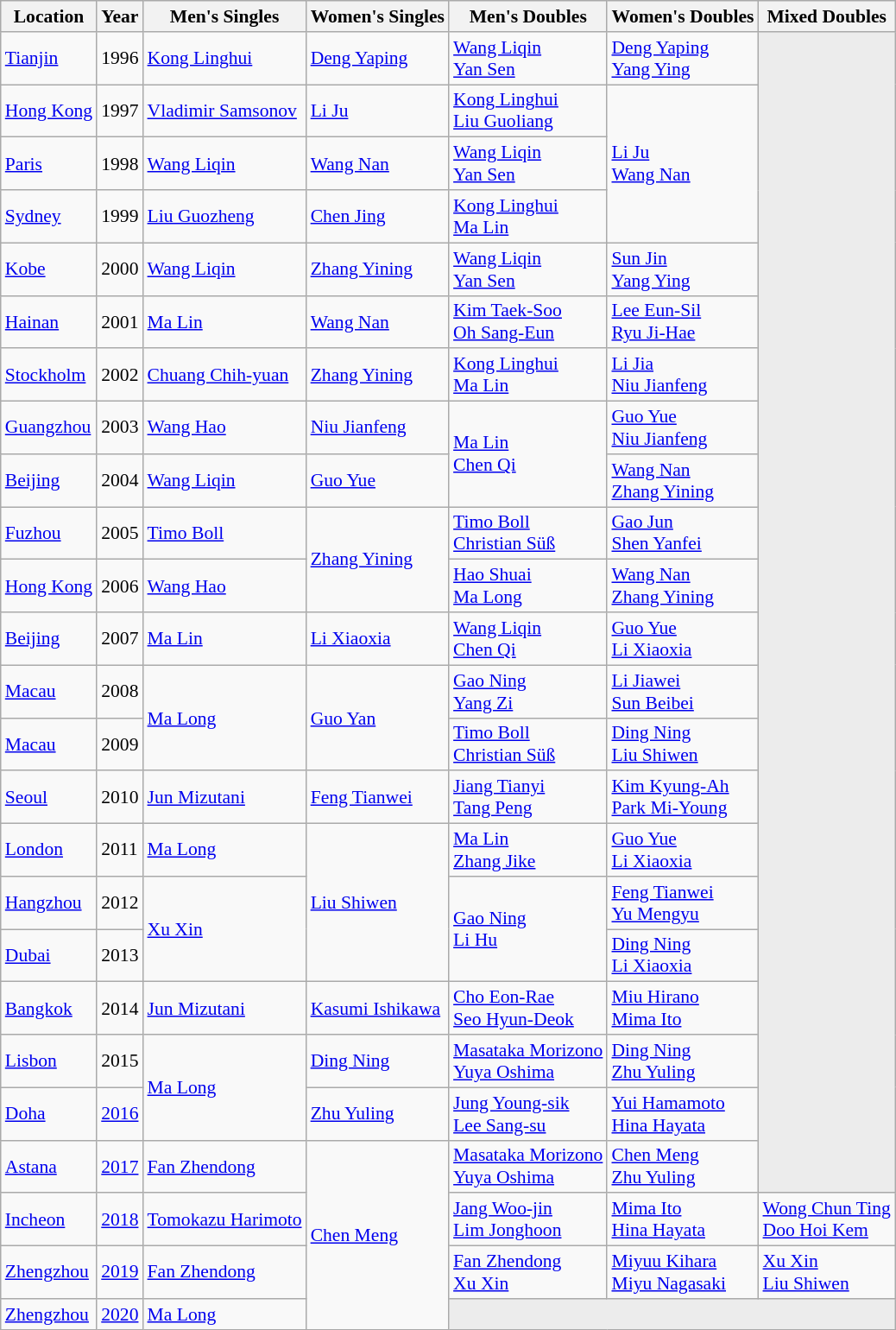<table class="wikitable" style="font-size:90%">
<tr>
<th>Location</th>
<th>Year</th>
<th>Men's Singles</th>
<th>Women's Singles</th>
<th>Men's Doubles</th>
<th>Women's Doubles</th>
<th>Mixed Doubles</th>
</tr>
<tr>
<td> <a href='#'>Tianjin</a></td>
<td>1996</td>
<td> <a href='#'>Kong Linghui</a></td>
<td> <a href='#'>Deng Yaping</a></td>
<td> <a href='#'>Wang Liqin</a><br> <a href='#'>Yan Sen</a></td>
<td> <a href='#'>Deng Yaping</a><br> <a href='#'>Yang Ying</a></td>
<td rowspan=22 bgcolor=ececec></td>
</tr>
<tr>
<td> <a href='#'>Hong Kong</a></td>
<td>1997</td>
<td> <a href='#'>Vladimir Samsonov</a></td>
<td> <a href='#'>Li Ju</a></td>
<td> <a href='#'>Kong Linghui</a><br> <a href='#'>Liu Guoliang</a></td>
<td rowspan=3> <a href='#'>Li Ju</a><br> <a href='#'>Wang Nan</a></td>
</tr>
<tr>
<td> <a href='#'>Paris</a></td>
<td>1998</td>
<td> <a href='#'>Wang Liqin</a></td>
<td> <a href='#'>Wang Nan</a></td>
<td> <a href='#'>Wang Liqin</a><br> <a href='#'>Yan Sen</a></td>
</tr>
<tr>
<td> <a href='#'>Sydney</a></td>
<td>1999</td>
<td> <a href='#'>Liu Guozheng</a></td>
<td> <a href='#'>Chen Jing</a></td>
<td> <a href='#'>Kong Linghui</a><br> <a href='#'>Ma Lin</a></td>
</tr>
<tr>
<td> <a href='#'>Kobe</a></td>
<td>2000</td>
<td> <a href='#'>Wang Liqin</a></td>
<td> <a href='#'>Zhang Yining</a></td>
<td> <a href='#'>Wang Liqin</a><br> <a href='#'>Yan Sen</a></td>
<td> <a href='#'>Sun Jin</a><br> <a href='#'>Yang Ying</a></td>
</tr>
<tr>
<td> <a href='#'>Hainan</a></td>
<td>2001</td>
<td> <a href='#'>Ma Lin</a></td>
<td> <a href='#'>Wang Nan</a></td>
<td> <a href='#'>Kim Taek-Soo</a><br> <a href='#'>Oh Sang-Eun</a></td>
<td> <a href='#'>Lee Eun-Sil</a><br> <a href='#'>Ryu Ji-Hae</a></td>
</tr>
<tr>
<td> <a href='#'>Stockholm</a></td>
<td>2002</td>
<td> <a href='#'>Chuang Chih-yuan</a></td>
<td> <a href='#'>Zhang Yining</a></td>
<td> <a href='#'>Kong Linghui</a><br> <a href='#'>Ma Lin</a></td>
<td> <a href='#'>Li Jia</a><br> <a href='#'>Niu Jianfeng</a></td>
</tr>
<tr>
<td> <a href='#'>Guangzhou</a></td>
<td>2003</td>
<td> <a href='#'>Wang Hao</a></td>
<td> <a href='#'>Niu Jianfeng</a></td>
<td rowspan=2> <a href='#'>Ma Lin</a><br> <a href='#'>Chen Qi</a></td>
<td> <a href='#'>Guo Yue</a><br> <a href='#'>Niu Jianfeng</a></td>
</tr>
<tr>
<td> <a href='#'>Beijing</a></td>
<td>2004</td>
<td> <a href='#'>Wang Liqin</a></td>
<td> <a href='#'>Guo Yue</a></td>
<td> <a href='#'>Wang Nan</a><br> <a href='#'>Zhang Yining</a></td>
</tr>
<tr>
<td> <a href='#'>Fuzhou</a></td>
<td>2005</td>
<td> <a href='#'>Timo Boll</a></td>
<td rowspan=2> <a href='#'>Zhang Yining</a></td>
<td> <a href='#'>Timo Boll</a><br> <a href='#'>Christian Süß</a></td>
<td> <a href='#'>Gao Jun</a><br> <a href='#'>Shen Yanfei</a></td>
</tr>
<tr>
<td> <a href='#'>Hong Kong</a></td>
<td>2006</td>
<td> <a href='#'>Wang Hao</a></td>
<td> <a href='#'>Hao Shuai</a><br> <a href='#'>Ma Long</a></td>
<td> <a href='#'>Wang Nan</a><br> <a href='#'>Zhang Yining</a></td>
</tr>
<tr>
<td> <a href='#'>Beijing</a></td>
<td>2007</td>
<td> <a href='#'>Ma Lin</a></td>
<td> <a href='#'>Li Xiaoxia</a></td>
<td> <a href='#'>Wang Liqin</a><br> <a href='#'>Chen Qi</a></td>
<td> <a href='#'>Guo Yue</a><br> <a href='#'>Li Xiaoxia</a></td>
</tr>
<tr>
<td> <a href='#'>Macau</a></td>
<td>2008</td>
<td rowspan=2> <a href='#'>Ma Long</a></td>
<td rowspan=2> <a href='#'>Guo Yan</a></td>
<td> <a href='#'>Gao Ning</a><br> <a href='#'>Yang Zi</a></td>
<td> <a href='#'>Li Jiawei</a><br> <a href='#'>Sun Beibei</a></td>
</tr>
<tr>
<td> <a href='#'>Macau</a></td>
<td>2009</td>
<td> <a href='#'>Timo Boll</a><br> <a href='#'>Christian Süß</a></td>
<td> <a href='#'>Ding Ning</a><br> <a href='#'>Liu Shiwen</a></td>
</tr>
<tr>
<td> <a href='#'>Seoul</a></td>
<td>2010</td>
<td> <a href='#'>Jun Mizutani</a></td>
<td> <a href='#'>Feng Tianwei</a></td>
<td> <a href='#'>Jiang Tianyi</a><br> <a href='#'>Tang Peng</a></td>
<td> <a href='#'>Kim Kyung-Ah</a><br> <a href='#'>Park Mi-Young</a></td>
</tr>
<tr>
<td> <a href='#'>London</a></td>
<td>2011</td>
<td> <a href='#'>Ma Long</a></td>
<td rowspan=3> <a href='#'>Liu Shiwen</a></td>
<td> <a href='#'>Ma Lin</a><br> <a href='#'>Zhang Jike</a></td>
<td> <a href='#'>Guo Yue</a><br> <a href='#'>Li Xiaoxia</a></td>
</tr>
<tr>
<td> <a href='#'>Hangzhou</a></td>
<td>2012</td>
<td rowspan=2> <a href='#'>Xu Xin</a></td>
<td rowspan=2> <a href='#'>Gao Ning</a><br> <a href='#'>Li Hu</a></td>
<td> <a href='#'>Feng Tianwei</a><br> <a href='#'>Yu Mengyu</a></td>
</tr>
<tr>
<td> <a href='#'>Dubai</a></td>
<td>2013</td>
<td> <a href='#'>Ding Ning</a><br> <a href='#'>Li Xiaoxia</a></td>
</tr>
<tr>
<td> <a href='#'>Bangkok</a></td>
<td>2014</td>
<td> <a href='#'>Jun Mizutani</a></td>
<td> <a href='#'>Kasumi Ishikawa</a></td>
<td> <a href='#'>Cho Eon-Rae</a><br> <a href='#'>Seo Hyun-Deok</a></td>
<td> <a href='#'>Miu Hirano</a><br> <a href='#'>Mima Ito</a></td>
</tr>
<tr>
<td> <a href='#'>Lisbon</a></td>
<td>2015</td>
<td rowspan=2> <a href='#'>Ma Long</a></td>
<td> <a href='#'>Ding Ning</a></td>
<td> <a href='#'>Masataka Morizono</a><br>  <a href='#'>Yuya Oshima</a></td>
<td> <a href='#'>Ding Ning</a><br> <a href='#'>Zhu Yuling</a></td>
</tr>
<tr>
<td> <a href='#'>Doha</a></td>
<td><a href='#'>2016</a></td>
<td> <a href='#'>Zhu Yuling</a></td>
<td> <a href='#'>Jung Young-sik</a><br> <a href='#'>Lee Sang-su</a></td>
<td> <a href='#'>Yui Hamamoto</a><br> <a href='#'>Hina Hayata</a></td>
</tr>
<tr>
<td> <a href='#'>Astana</a></td>
<td><a href='#'>2017</a></td>
<td> <a href='#'>Fan Zhendong</a></td>
<td rowspan=4> <a href='#'>Chen Meng</a></td>
<td> <a href='#'>Masataka Morizono</a><br> <a href='#'>Yuya Oshima</a></td>
<td> <a href='#'>Chen Meng</a><br> <a href='#'>Zhu Yuling</a></td>
</tr>
<tr>
<td> <a href='#'>Incheon</a></td>
<td><a href='#'>2018</a></td>
<td> <a href='#'>Tomokazu Harimoto</a></td>
<td> <a href='#'>Jang Woo-jin</a><br> <a href='#'>Lim Jonghoon</a></td>
<td> <a href='#'>Mima Ito</a><br> <a href='#'>Hina Hayata</a></td>
<td> <a href='#'>Wong Chun Ting</a><br> <a href='#'>Doo Hoi Kem</a></td>
</tr>
<tr>
<td> <a href='#'>Zhengzhou</a></td>
<td><a href='#'>2019</a></td>
<td> <a href='#'>Fan Zhendong</a></td>
<td> <a href='#'>Fan Zhendong</a><br> <a href='#'>Xu Xin</a></td>
<td> <a href='#'>Miyuu Kihara</a><br> <a href='#'>Miyu Nagasaki</a></td>
<td> <a href='#'>Xu Xin</a><br> <a href='#'>Liu Shiwen</a></td>
</tr>
<tr>
<td> <a href='#'>Zhengzhou</a></td>
<td><a href='#'>2020</a></td>
<td> <a href='#'>Ma Long</a></td>
<td bgcolor=ececec colspan=3></td>
</tr>
</table>
